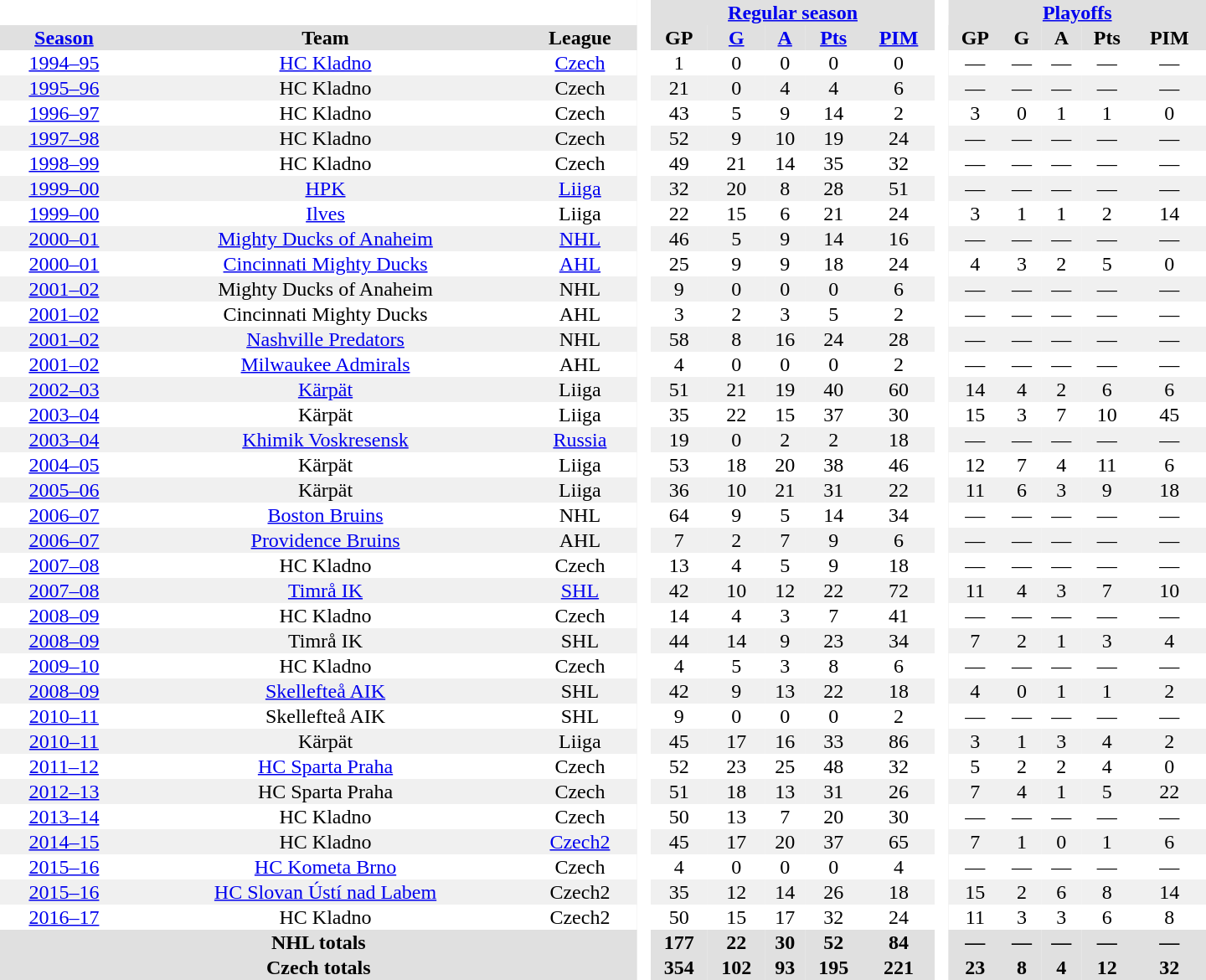<table border="0" cellpadding="1" cellspacing="0" style="text-align:center; width:60em">
<tr bgcolor="#e0e0e0">
<th colspan="3" bgcolor="#ffffff"> </th>
<th rowspan="99" bgcolor="#ffffff"> </th>
<th colspan="5"><a href='#'>Regular season</a></th>
<th rowspan="99" bgcolor="#ffffff"> </th>
<th colspan="5"><a href='#'>Playoffs</a></th>
</tr>
<tr bgcolor="#e0e0e0">
<th><a href='#'>Season</a></th>
<th>Team</th>
<th>League</th>
<th>GP</th>
<th><a href='#'>G</a></th>
<th><a href='#'>A</a></th>
<th><a href='#'>Pts</a></th>
<th><a href='#'>PIM</a></th>
<th>GP</th>
<th>G</th>
<th>A</th>
<th>Pts</th>
<th>PIM</th>
</tr>
<tr>
<td><a href='#'>1994–95</a></td>
<td><a href='#'>HC Kladno</a></td>
<td><a href='#'>Czech</a></td>
<td>1</td>
<td>0</td>
<td>0</td>
<td>0</td>
<td>0</td>
<td>—</td>
<td>—</td>
<td>—</td>
<td>—</td>
<td>—</td>
</tr>
<tr bgcolor="#f0f0f0">
<td><a href='#'>1995–96</a></td>
<td>HC Kladno</td>
<td>Czech</td>
<td>21</td>
<td>0</td>
<td>4</td>
<td>4</td>
<td>6</td>
<td>—</td>
<td>—</td>
<td>—</td>
<td>—</td>
<td>—</td>
</tr>
<tr>
<td><a href='#'>1996–97</a></td>
<td>HC Kladno</td>
<td>Czech</td>
<td>43</td>
<td>5</td>
<td>9</td>
<td>14</td>
<td>2</td>
<td>3</td>
<td>0</td>
<td>1</td>
<td>1</td>
<td>0</td>
</tr>
<tr bgcolor="#f0f0f0">
<td><a href='#'>1997–98</a></td>
<td>HC Kladno</td>
<td>Czech</td>
<td>52</td>
<td>9</td>
<td>10</td>
<td>19</td>
<td>24</td>
<td>—</td>
<td>—</td>
<td>—</td>
<td>—</td>
<td>—</td>
</tr>
<tr>
<td><a href='#'>1998–99</a></td>
<td>HC Kladno</td>
<td>Czech</td>
<td>49</td>
<td>21</td>
<td>14</td>
<td>35</td>
<td>32</td>
<td>—</td>
<td>—</td>
<td>—</td>
<td>—</td>
<td>—</td>
</tr>
<tr bgcolor="#f0f0f0">
<td><a href='#'>1999–00</a></td>
<td><a href='#'>HPK</a></td>
<td><a href='#'>Liiga</a></td>
<td>32</td>
<td>20</td>
<td>8</td>
<td>28</td>
<td>51</td>
<td>—</td>
<td>—</td>
<td>—</td>
<td>—</td>
<td>—</td>
</tr>
<tr>
<td><a href='#'>1999–00</a></td>
<td><a href='#'>Ilves</a></td>
<td>Liiga</td>
<td>22</td>
<td>15</td>
<td>6</td>
<td>21</td>
<td>24</td>
<td>3</td>
<td>1</td>
<td>1</td>
<td>2</td>
<td>14</td>
</tr>
<tr bgcolor="#f0f0f0">
<td><a href='#'>2000–01</a></td>
<td><a href='#'>Mighty Ducks of Anaheim</a></td>
<td><a href='#'>NHL</a></td>
<td>46</td>
<td>5</td>
<td>9</td>
<td>14</td>
<td>16</td>
<td>—</td>
<td>—</td>
<td>—</td>
<td>—</td>
<td>—</td>
</tr>
<tr>
<td><a href='#'>2000–01</a></td>
<td><a href='#'>Cincinnati Mighty Ducks</a></td>
<td><a href='#'>AHL</a></td>
<td>25</td>
<td>9</td>
<td>9</td>
<td>18</td>
<td>24</td>
<td>4</td>
<td>3</td>
<td>2</td>
<td>5</td>
<td>0</td>
</tr>
<tr bgcolor="#f0f0f0">
<td><a href='#'>2001–02</a></td>
<td>Mighty Ducks of Anaheim</td>
<td>NHL</td>
<td>9</td>
<td>0</td>
<td>0</td>
<td>0</td>
<td>6</td>
<td>—</td>
<td>—</td>
<td>—</td>
<td>—</td>
<td>—</td>
</tr>
<tr>
<td><a href='#'>2001–02</a></td>
<td>Cincinnati Mighty Ducks</td>
<td>AHL</td>
<td>3</td>
<td>2</td>
<td>3</td>
<td>5</td>
<td>2</td>
<td>—</td>
<td>—</td>
<td>—</td>
<td>—</td>
<td>—</td>
</tr>
<tr bgcolor="#f0f0f0">
<td><a href='#'>2001–02</a></td>
<td><a href='#'>Nashville Predators</a></td>
<td>NHL</td>
<td>58</td>
<td>8</td>
<td>16</td>
<td>24</td>
<td>28</td>
<td>—</td>
<td>—</td>
<td>—</td>
<td>—</td>
<td>—</td>
</tr>
<tr>
<td><a href='#'>2001–02</a></td>
<td><a href='#'>Milwaukee Admirals</a></td>
<td>AHL</td>
<td>4</td>
<td>0</td>
<td>0</td>
<td>0</td>
<td>2</td>
<td>—</td>
<td>—</td>
<td>—</td>
<td>—</td>
<td>—</td>
</tr>
<tr bgcolor="#f0f0f0">
<td><a href='#'>2002–03</a></td>
<td><a href='#'>Kärpät</a></td>
<td>Liiga</td>
<td>51</td>
<td>21</td>
<td>19</td>
<td>40</td>
<td>60</td>
<td>14</td>
<td>4</td>
<td>2</td>
<td>6</td>
<td>6</td>
</tr>
<tr>
<td><a href='#'>2003–04</a></td>
<td>Kärpät</td>
<td>Liiga</td>
<td>35</td>
<td>22</td>
<td>15</td>
<td>37</td>
<td>30</td>
<td>15</td>
<td>3</td>
<td>7</td>
<td>10</td>
<td>45</td>
</tr>
<tr bgcolor="#f0f0f0">
<td><a href='#'>2003–04</a></td>
<td><a href='#'>Khimik Voskresensk</a></td>
<td><a href='#'>Russia</a></td>
<td>19</td>
<td>0</td>
<td>2</td>
<td>2</td>
<td>18</td>
<td>—</td>
<td>—</td>
<td>—</td>
<td>—</td>
<td>—</td>
</tr>
<tr>
<td><a href='#'>2004–05</a></td>
<td>Kärpät</td>
<td>Liiga</td>
<td>53</td>
<td>18</td>
<td>20</td>
<td>38</td>
<td>46</td>
<td>12</td>
<td>7</td>
<td>4</td>
<td>11</td>
<td>6</td>
</tr>
<tr bgcolor="#f0f0f0">
<td><a href='#'>2005–06</a></td>
<td>Kärpät</td>
<td>Liiga</td>
<td>36</td>
<td>10</td>
<td>21</td>
<td>31</td>
<td>22</td>
<td>11</td>
<td>6</td>
<td>3</td>
<td>9</td>
<td>18</td>
</tr>
<tr>
<td><a href='#'>2006–07</a></td>
<td><a href='#'>Boston Bruins</a></td>
<td>NHL</td>
<td>64</td>
<td>9</td>
<td>5</td>
<td>14</td>
<td>34</td>
<td>—</td>
<td>—</td>
<td>—</td>
<td>—</td>
<td>—</td>
</tr>
<tr bgcolor="#f0f0f0">
<td><a href='#'>2006–07</a></td>
<td><a href='#'>Providence Bruins</a></td>
<td>AHL</td>
<td>7</td>
<td>2</td>
<td>7</td>
<td>9</td>
<td>6</td>
<td>—</td>
<td>—</td>
<td>—</td>
<td>—</td>
<td>—</td>
</tr>
<tr>
<td><a href='#'>2007–08</a></td>
<td>HC Kladno</td>
<td>Czech</td>
<td>13</td>
<td>4</td>
<td>5</td>
<td>9</td>
<td>18</td>
<td>—</td>
<td>—</td>
<td>—</td>
<td>—</td>
<td>—</td>
</tr>
<tr bgcolor="#f0f0f0">
<td><a href='#'>2007–08</a></td>
<td><a href='#'>Timrå IK</a></td>
<td><a href='#'>SHL</a></td>
<td>42</td>
<td>10</td>
<td>12</td>
<td>22</td>
<td>72</td>
<td>11</td>
<td>4</td>
<td>3</td>
<td>7</td>
<td>10</td>
</tr>
<tr>
<td><a href='#'>2008–09</a></td>
<td>HC Kladno</td>
<td>Czech</td>
<td>14</td>
<td>4</td>
<td>3</td>
<td>7</td>
<td>41</td>
<td>—</td>
<td>—</td>
<td>—</td>
<td>—</td>
<td>—</td>
</tr>
<tr bgcolor="#f0f0f0">
<td><a href='#'>2008–09</a></td>
<td>Timrå IK</td>
<td>SHL</td>
<td>44</td>
<td>14</td>
<td>9</td>
<td>23</td>
<td>34</td>
<td>7</td>
<td>2</td>
<td>1</td>
<td>3</td>
<td>4</td>
</tr>
<tr>
<td><a href='#'>2009–10</a></td>
<td>HC Kladno</td>
<td>Czech</td>
<td>4</td>
<td>5</td>
<td>3</td>
<td>8</td>
<td>6</td>
<td>—</td>
<td>—</td>
<td>—</td>
<td>—</td>
<td>—</td>
</tr>
<tr bgcolor="#f0f0f0">
<td><a href='#'>2008–09</a></td>
<td><a href='#'>Skellefteå AIK</a></td>
<td>SHL</td>
<td>42</td>
<td>9</td>
<td>13</td>
<td>22</td>
<td>18</td>
<td>4</td>
<td>0</td>
<td>1</td>
<td>1</td>
<td>2</td>
</tr>
<tr>
<td><a href='#'>2010–11</a></td>
<td>Skellefteå AIK</td>
<td>SHL</td>
<td>9</td>
<td>0</td>
<td>0</td>
<td>0</td>
<td>2</td>
<td>—</td>
<td>—</td>
<td>—</td>
<td>—</td>
<td>—</td>
</tr>
<tr bgcolor="#f0f0f0">
<td><a href='#'>2010–11</a></td>
<td>Kärpät</td>
<td>Liiga</td>
<td>45</td>
<td>17</td>
<td>16</td>
<td>33</td>
<td>86</td>
<td>3</td>
<td>1</td>
<td>3</td>
<td>4</td>
<td>2</td>
</tr>
<tr>
<td><a href='#'>2011–12</a></td>
<td><a href='#'>HC Sparta Praha</a></td>
<td>Czech</td>
<td>52</td>
<td>23</td>
<td>25</td>
<td>48</td>
<td>32</td>
<td>5</td>
<td>2</td>
<td>2</td>
<td>4</td>
<td>0</td>
</tr>
<tr bgcolor="#f0f0f0">
<td><a href='#'>2012–13</a></td>
<td>HC Sparta Praha</td>
<td>Czech</td>
<td>51</td>
<td>18</td>
<td>13</td>
<td>31</td>
<td>26</td>
<td>7</td>
<td>4</td>
<td>1</td>
<td>5</td>
<td>22</td>
</tr>
<tr>
<td><a href='#'>2013–14</a></td>
<td>HC Kladno</td>
<td>Czech</td>
<td>50</td>
<td>13</td>
<td>7</td>
<td>20</td>
<td>30</td>
<td>—</td>
<td>—</td>
<td>—</td>
<td>—</td>
<td>—</td>
</tr>
<tr bgcolor="#f0f0f0">
<td><a href='#'>2014–15</a></td>
<td>HC Kladno</td>
<td><a href='#'>Czech2</a></td>
<td>45</td>
<td>17</td>
<td>20</td>
<td>37</td>
<td>65</td>
<td>7</td>
<td>1</td>
<td>0</td>
<td>1</td>
<td>6</td>
</tr>
<tr>
<td><a href='#'>2015–16</a></td>
<td><a href='#'>HC Kometa Brno</a></td>
<td>Czech</td>
<td>4</td>
<td>0</td>
<td>0</td>
<td>0</td>
<td>4</td>
<td>—</td>
<td>—</td>
<td>—</td>
<td>—</td>
<td>—</td>
</tr>
<tr bgcolor="#f0f0f0">
<td><a href='#'>2015–16</a></td>
<td><a href='#'>HC Slovan Ústí nad Labem</a></td>
<td>Czech2</td>
<td>35</td>
<td>12</td>
<td>14</td>
<td>26</td>
<td>18</td>
<td>15</td>
<td>2</td>
<td>6</td>
<td>8</td>
<td>14</td>
</tr>
<tr>
<td><a href='#'>2016–17</a></td>
<td>HC Kladno</td>
<td>Czech2</td>
<td>50</td>
<td>15</td>
<td>17</td>
<td>32</td>
<td>24</td>
<td>11</td>
<td>3</td>
<td>3</td>
<td>6</td>
<td>8</td>
</tr>
<tr>
</tr>
<tr ALIGN="center" bgcolor="#e0e0e0">
<th colspan="3">NHL totals</th>
<th ALIGN="center">177</th>
<th ALIGN="center">22</th>
<th ALIGN="center">30</th>
<th ALIGN="center">52</th>
<th ALIGN="center">84</th>
<th ALIGN="center">—</th>
<th ALIGN="center">—</th>
<th ALIGN="center">—</th>
<th ALIGN="center">—</th>
<th ALIGN="center">—</th>
</tr>
<tr>
</tr>
<tr ALIGN="center" bgcolor="#e0e0e0">
<th colspan="3">Czech totals</th>
<th ALIGN="center">354</th>
<th ALIGN="center">102</th>
<th ALIGN="center">93</th>
<th ALIGN="center">195</th>
<th ALIGN="center">221</th>
<th ALIGN="center">23</th>
<th ALIGN="center">8</th>
<th ALIGN="center">4</th>
<th ALIGN="center">12</th>
<th ALIGN="center">32</th>
</tr>
</table>
